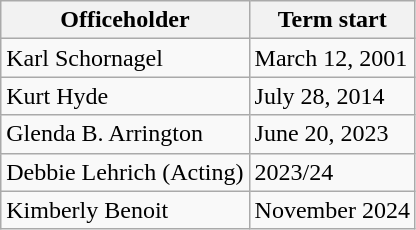<table class="wikitable sortable">
<tr style="vertical-align:bottom;">
<th>Officeholder</th>
<th>Term start</th>
</tr>
<tr>
<td>Karl Schornagel</td>
<td>March 12, 2001</td>
</tr>
<tr>
<td>Kurt Hyde</td>
<td>July 28, 2014</td>
</tr>
<tr>
<td>Glenda B. Arrington</td>
<td>June 20, 2023</td>
</tr>
<tr>
<td>Debbie Lehrich (Acting)</td>
<td>2023/24</td>
</tr>
<tr>
<td>Kimberly Benoit</td>
<td>November 2024</td>
</tr>
</table>
